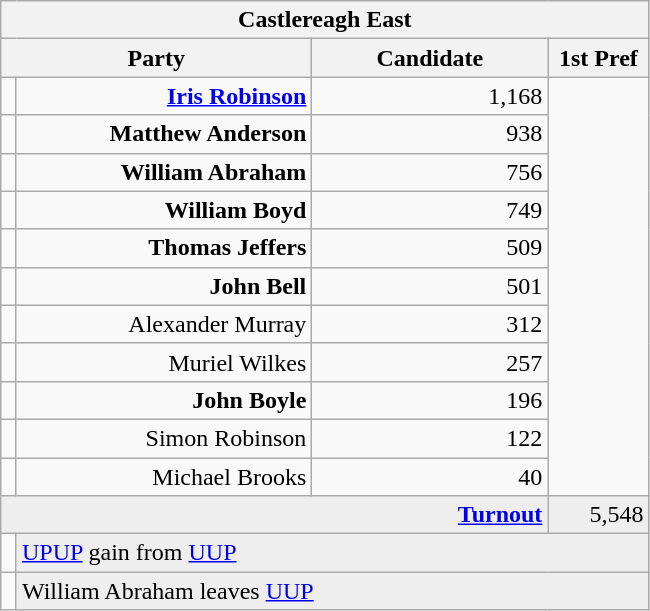<table class="wikitable">
<tr>
<th colspan="4" align="center">Castlereagh East</th>
</tr>
<tr>
<th colspan="2" align="center" width=200>Party</th>
<th width=150>Candidate</th>
<th width=60>1st Pref</th>
</tr>
<tr>
<td></td>
<td align="right"><strong><a href='#'>Iris Robinson</a></strong></td>
<td align="right">1,168</td>
</tr>
<tr>
<td></td>
<td align="right"><strong>Matthew Anderson</strong></td>
<td align="right">938</td>
</tr>
<tr>
<td></td>
<td align="right"><strong>William Abraham</strong></td>
<td align="right">756</td>
</tr>
<tr>
<td></td>
<td align="right"><strong>William Boyd</strong></td>
<td align="right">749</td>
</tr>
<tr>
<td></td>
<td align="right"><strong>Thomas Jeffers</strong></td>
<td align="right">509</td>
</tr>
<tr>
<td></td>
<td align="right"><strong>John Bell</strong></td>
<td align="right">501</td>
</tr>
<tr>
<td></td>
<td align="right">Alexander Murray</td>
<td align="right">312</td>
</tr>
<tr>
<td></td>
<td align="right">Muriel Wilkes</td>
<td align="right">257</td>
</tr>
<tr>
<td></td>
<td align="right"><strong>John Boyle</strong></td>
<td align="right">196</td>
</tr>
<tr>
<td></td>
<td align="right">Simon Robinson</td>
<td align="right">122</td>
</tr>
<tr>
<td></td>
<td align="right">Michael Brooks</td>
<td align="right">40</td>
</tr>
<tr bgcolor="EEEEEE">
<td colspan=3 align="right"><strong><a href='#'>Turnout</a></strong></td>
<td align="right">5,548</td>
</tr>
<tr>
<td bgcolor=></td>
<td colspan=3 bgcolor="EEEEEE"><a href='#'>UPUP</a> gain from <a href='#'>UUP</a></td>
</tr>
<tr>
<td bgcolor=></td>
<td colspan=3 bgcolor="EEEEEE">William Abraham leaves <a href='#'>UUP</a></td>
</tr>
</table>
